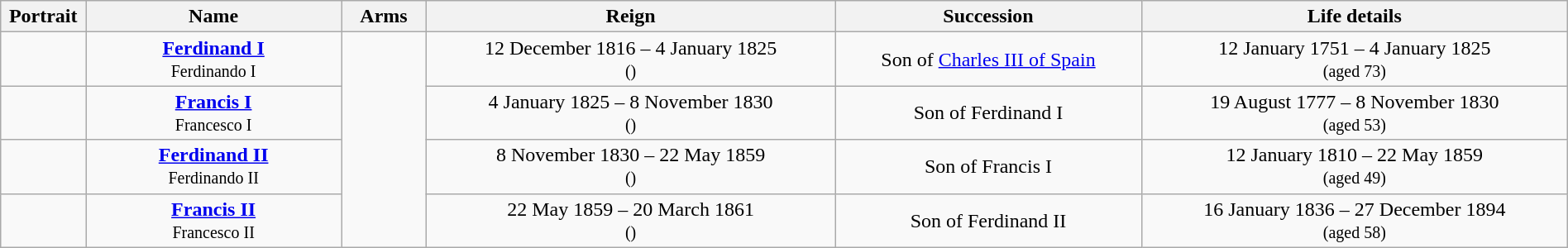<table class="wikitable" style="text-align:center; width:100%;">
<tr>
<th width="5%">Portrait</th>
<th width="15%">Name</th>
<th width="5%">Arms</th>
<th width="24%">Reign</th>
<th width="18%">Succession</th>
<th width="25%">Life details</th>
</tr>
<tr>
<td></td>
<td><a href='#'><strong>Ferdinand I</strong></a><br><small>Ferdinando I</small></td>
<td rowspan="4"></td>
<td>12 December 1816 – 4 January 1825<br><small>()</small></td>
<td align="center">Son of <a href='#'>Charles III of Spain</a></td>
<td align="center">12 January 1751 – 4 January 1825<br><small>(aged 73)</small></td>
</tr>
<tr>
<td></td>
<td><a href='#'><strong>Francis I</strong></a><br><small>Francesco I</small></td>
<td>4 January 1825 – 8 November 1830<br><small>()</small></td>
<td align="center">Son of Ferdinand I</td>
<td align="center">19 August 1777 – 8 November 1830<br><small>(aged 53)</small></td>
</tr>
<tr>
<td></td>
<td><a href='#'><strong>Ferdinand II</strong></a><br><small>Ferdinando II</small></td>
<td>8 November 1830 – 22 May 1859<br><small>()</small></td>
<td align="center">Son of Francis I</td>
<td align="center">12 January 1810 – 22 May 1859<br><small>(aged 49)</small></td>
</tr>
<tr>
<td></td>
<td><a href='#'><strong>Francis II</strong></a><br><small>Francesco II</small></td>
<td>22 May 1859 – 20 March 1861<br><small>()</small></td>
<td align="center">Son of Ferdinand II</td>
<td align="center">16 January 1836 – 27 December 1894<br><small>(aged 58)</small></td>
</tr>
</table>
